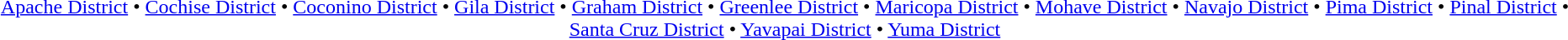<table id=toc class=toc summary=Contents>
<tr>
<td align=center><a href='#'>Apache District</a> • <a href='#'>Cochise District</a> • <a href='#'>Coconino District</a> • <a href='#'>Gila District</a> • <a href='#'>Graham District</a> • <a href='#'>Greenlee District</a> • <a href='#'>Maricopa District</a> • <a href='#'>Mohave District</a> • <a href='#'>Navajo District</a> • <a href='#'>Pima District</a> • <a href='#'>Pinal District</a> • <a href='#'>Santa Cruz District</a> • <a href='#'>Yavapai District</a> • <a href='#'>Yuma District</a></td>
</tr>
</table>
